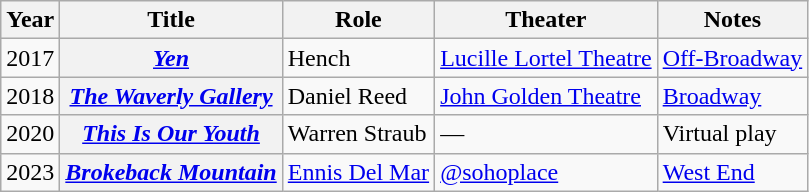<table class="wikitable plainrowheaders">
<tr>
<th scope="col">Year</th>
<th scope="col">Title</th>
<th scope="col">Role</th>
<th scope="col">Theater</th>
<th class="unsortable">Notes</th>
</tr>
<tr>
<td>2017</td>
<th scope="row"><em><a href='#'>Yen</a></em></th>
<td>Hench</td>
<td><a href='#'>Lucille Lortel Theatre</a></td>
<td><a href='#'>Off-Broadway</a></td>
</tr>
<tr>
<td>2018</td>
<th scope="row"><em><a href='#'>The Waverly Gallery</a></em></th>
<td>Daniel Reed</td>
<td><a href='#'>John Golden Theatre</a></td>
<td><a href='#'>Broadway</a></td>
</tr>
<tr>
<td>2020</td>
<th scope="row"><em><a href='#'>This Is Our Youth</a></em></th>
<td>Warren Straub</td>
<td>—</td>
<td>Virtual play</td>
</tr>
<tr>
<td>2023</td>
<th scope="row"><em><a href='#'>Brokeback Mountain</a></em></th>
<td><a href='#'>Ennis Del Mar</a></td>
<td><a href='#'>@sohoplace</a></td>
<td><a href='#'>West End</a></td>
</tr>
</table>
